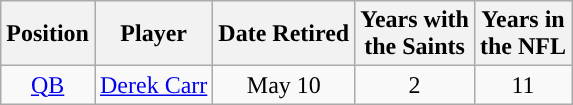<table class="wikitable" style="text-align:center">
<tr>
<th>Position</th>
<th>Player</th>
<th>Date Retired</th>
<th>Years with<br>the Saints</th>
<th>Years in<br>the NFL</th>
</tr>
<tr>
<td><a href='#'>QB</a></td>
<td><a href='#'>Derek Carr</a></td>
<td>May 10</td>
<td>2</td>
<td>11</td>
</tr>
</table>
